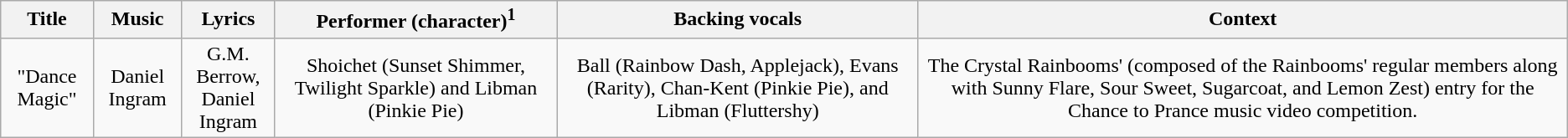<table class="wikitable sortable" style="text-align: center">
<tr>
<th><strong>Title</strong></th>
<th>Music</th>
<th>Lyrics</th>
<th><strong>Performer (character)</strong><sup>1</sup></th>
<th><strong>Backing vocals</strong></th>
<th>Context</th>
</tr>
<tr>
<td>"Dance Magic"</td>
<td>Daniel Ingram</td>
<td>G.M. Berrow,<br>Daniel Ingram</td>
<td>Shoichet (Sunset Shimmer, Twilight Sparkle) and Libman (Pinkie Pie)</td>
<td>Ball (Rainbow Dash, Applejack), Evans (Rarity), Chan-Kent (Pinkie Pie), and Libman (Fluttershy)</td>
<td>The Crystal Rainbooms' (composed of the Rainbooms' regular members along with Sunny Flare, Sour Sweet, Sugarcoat, and Lemon Zest) entry for the Chance to Prance music video competition.</td>
</tr>
</table>
